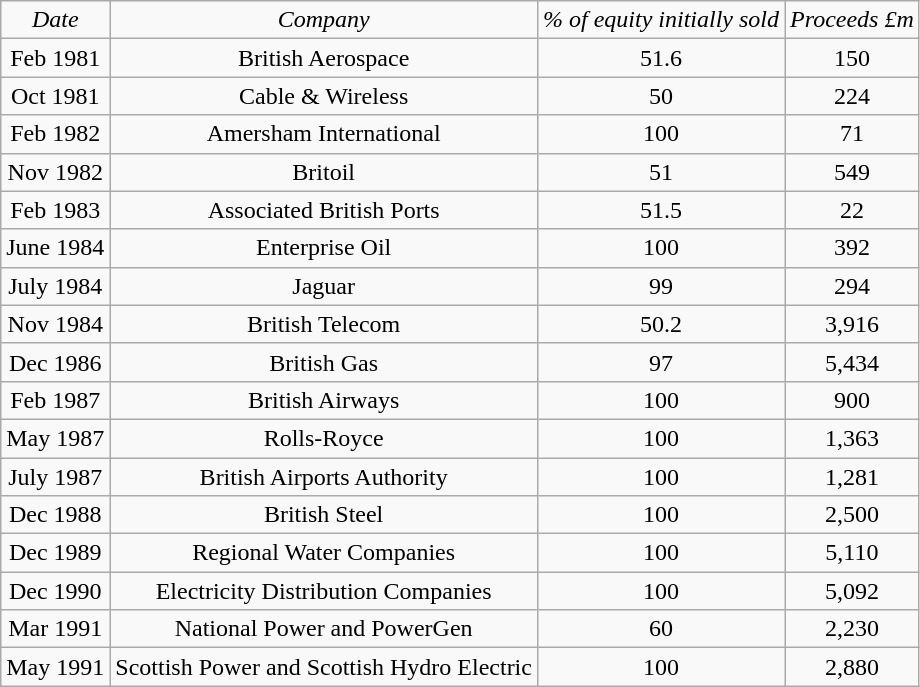<table class="wikitable" style="text-align:center;">
<tr>
<td><em>Date</em></td>
<td><em>Company</em></td>
<td><em>% of equity initially sold</em></td>
<td><em>Proceeds £m</em></td>
</tr>
<tr>
<td>Feb 1981</td>
<td>British Aerospace</td>
<td>51.6</td>
<td>150</td>
</tr>
<tr>
<td>Oct 1981</td>
<td>Cable & Wireless</td>
<td>50</td>
<td>224</td>
</tr>
<tr>
<td>Feb 1982</td>
<td>Amersham International</td>
<td>100</td>
<td>71</td>
</tr>
<tr>
<td>Nov 1982</td>
<td>Britoil</td>
<td>51</td>
<td>549</td>
</tr>
<tr>
<td>Feb 1983</td>
<td>Associated British Ports</td>
<td>51.5</td>
<td>22</td>
</tr>
<tr>
<td>June 1984</td>
<td>Enterprise Oil</td>
<td>100</td>
<td>392</td>
</tr>
<tr>
<td>July 1984</td>
<td>Jaguar</td>
<td>99</td>
<td>294</td>
</tr>
<tr>
<td>Nov 1984</td>
<td>British Telecom</td>
<td>50.2</td>
<td>3,916</td>
</tr>
<tr>
<td>Dec 1986</td>
<td>British Gas</td>
<td>97</td>
<td>5,434</td>
</tr>
<tr>
<td>Feb 1987</td>
<td>British Airways</td>
<td>100</td>
<td>900</td>
</tr>
<tr>
<td>May 1987</td>
<td>Rolls-Royce</td>
<td>100</td>
<td>1,363</td>
</tr>
<tr>
<td>July 1987</td>
<td>British Airports Authority</td>
<td>100</td>
<td>1,281</td>
</tr>
<tr>
<td>Dec 1988</td>
<td>British Steel</td>
<td>100</td>
<td>2,500</td>
</tr>
<tr>
<td>Dec 1989</td>
<td>Regional Water Companies</td>
<td>100</td>
<td>5,110</td>
</tr>
<tr>
<td>Dec 1990</td>
<td>Electricity Distribution Companies</td>
<td>100</td>
<td>5,092</td>
</tr>
<tr>
<td>Mar 1991</td>
<td>National Power and PowerGen</td>
<td>60</td>
<td>2,230</td>
</tr>
<tr>
<td>May 1991</td>
<td>Scottish Power and Scottish Hydro Electric</td>
<td>100</td>
<td>2,880</td>
</tr>
</table>
